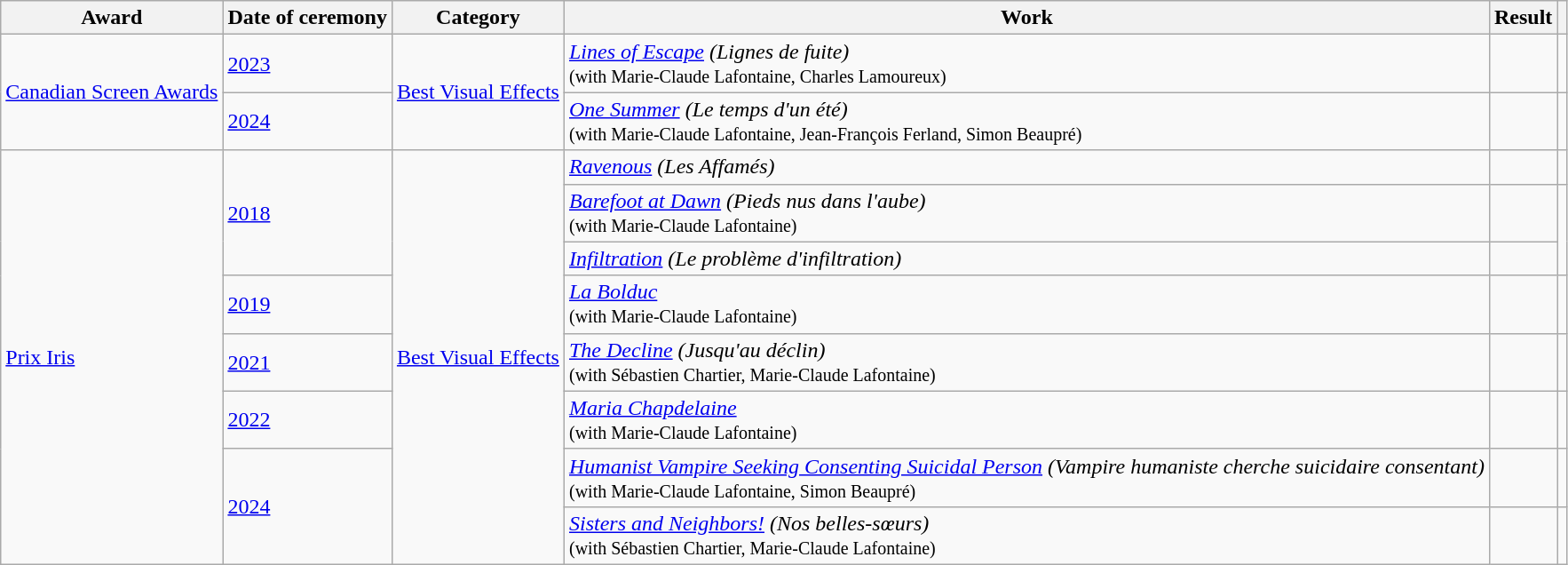<table class="wikitable plainrowheaders sortable">
<tr>
<th scope="col">Award</th>
<th scope="col">Date of ceremony</th>
<th scope="col">Category</th>
<th scope="col">Work</th>
<th scope="col">Result</th>
<th scope="col" class="unsortable"></th>
</tr>
<tr>
<td rowspan=2><a href='#'>Canadian Screen Awards</a></td>
<td><a href='#'>2023</a></td>
<td rowspan=2><a href='#'>Best Visual Effects</a></td>
<td><em><a href='#'>Lines of Escape</a> (Lignes de fuite)</em><br><small>(with Marie-Claude Lafontaine, Charles Lamoureux)</small></td>
<td></td>
<td></td>
</tr>
<tr>
<td><a href='#'>2024</a></td>
<td><em><a href='#'>One Summer</a> (Le temps d'un été)</em><br><small>(with Marie-Claude Lafontaine, Jean-François Ferland, Simon Beaupré)</small></td>
<td></td>
<td></td>
</tr>
<tr>
<td rowspan=8><a href='#'>Prix Iris</a></td>
<td rowspan=3><a href='#'>2018</a></td>
<td rowspan=8><a href='#'>Best Visual Effects</a></td>
<td><em><a href='#'>Ravenous</a> (Les Affamés)</em></td>
<td></td>
<td></td>
</tr>
<tr>
<td><em><a href='#'>Barefoot at Dawn</a> (Pieds nus dans l'aube)</em><br><small>(with Marie-Claude Lafontaine)</small></td>
<td></td>
<td rowspan=2></td>
</tr>
<tr>
<td><em><a href='#'>Infiltration</a> (Le problème d'infiltration)</em></td>
<td></td>
</tr>
<tr>
<td><a href='#'>2019</a></td>
<td><em><a href='#'>La Bolduc</a></em><br><small>(with Marie-Claude Lafontaine)</small></td>
<td></td>
<td></td>
</tr>
<tr>
<td><a href='#'>2021</a></td>
<td><em><a href='#'>The Decline</a> (Jusqu'au déclin)</em><br><small>(with Sébastien Chartier, Marie-Claude Lafontaine)</small></td>
<td></td>
<td></td>
</tr>
<tr>
<td><a href='#'>2022</a></td>
<td><em><a href='#'>Maria Chapdelaine</a></em><br><small>(with Marie-Claude Lafontaine)</small></td>
<td></td>
<td></td>
</tr>
<tr>
<td rowspan=2><a href='#'>2024</a></td>
<td><em><a href='#'>Humanist Vampire Seeking Consenting Suicidal Person</a> (Vampire humaniste cherche suicidaire consentant)</em><br><small>(with Marie-Claude Lafontaine, Simon Beaupré)</small></td>
<td></td>
<td></td>
</tr>
<tr>
<td><em><a href='#'>Sisters and Neighbors!</a> (Nos belles-sœurs)</em><br><small>(with Sébastien Chartier, Marie-Claude Lafontaine)</small></td>
<td></td>
<td></td>
</tr>
</table>
